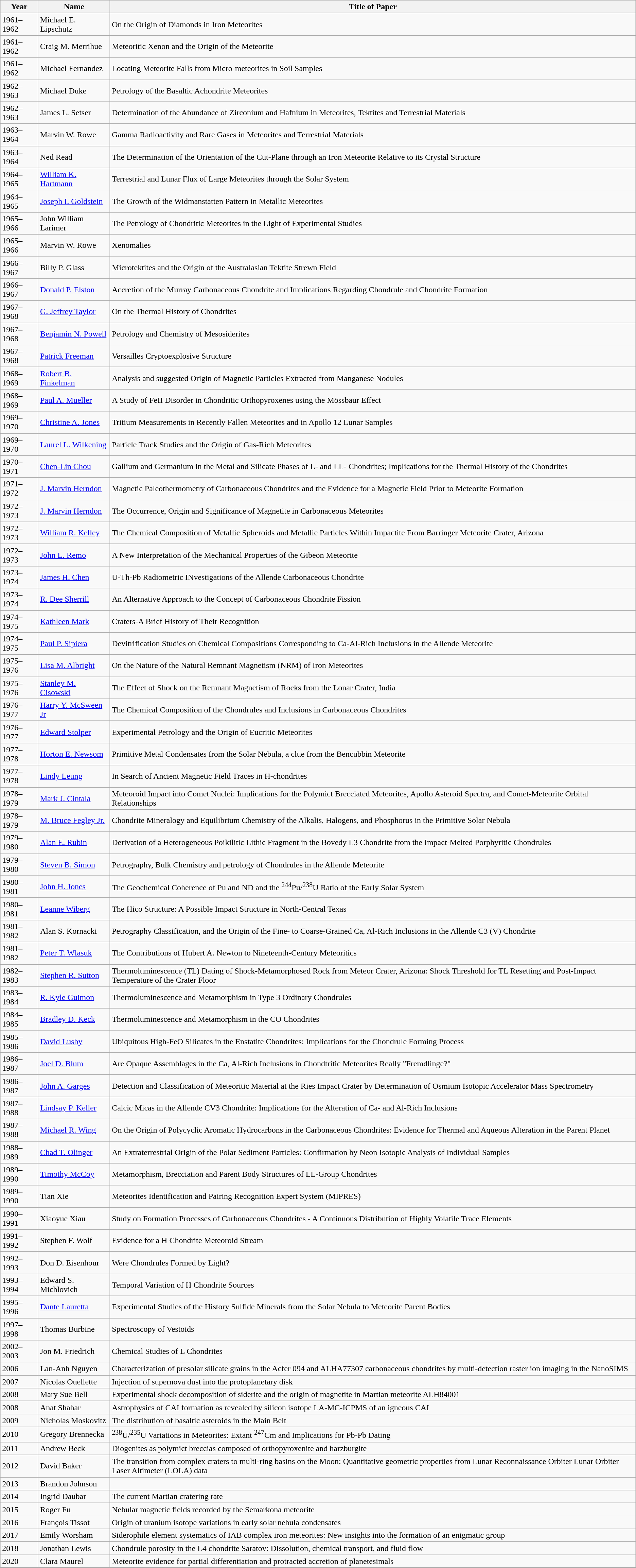<table class="wikitable" align=center>
<tr>
<th>Year</th>
<th>Name</th>
<th>Title of Paper</th>
</tr>
<tr>
<td>1961–1962</td>
<td>Michael E. Lipschutz</td>
<td>On the Origin of Diamonds in Iron Meteorites</td>
</tr>
<tr>
<td>1961–1962</td>
<td>Craig M. Merrihue</td>
<td>Meteoritic Xenon and the Origin of the Meteorite</td>
</tr>
<tr>
<td>1961–1962</td>
<td>Michael Fernandez</td>
<td>Locating Meteorite Falls from Micro-meteorites in Soil Samples</td>
</tr>
<tr>
<td>1962–1963</td>
<td>Michael Duke</td>
<td>Petrology of the Basaltic Achondrite Meteorites</td>
</tr>
<tr>
<td>1962–1963</td>
<td>James L. Setser</td>
<td>Determination of the Abundance of Zirconium and Hafnium in Meteorites, Tektites and Terrestrial Materials</td>
</tr>
<tr>
<td>1963–1964</td>
<td>Marvin W. Rowe</td>
<td>Gamma Radioactivity and Rare Gases in Meteorites and Terrestrial Materials</td>
</tr>
<tr>
<td>1963–1964</td>
<td>Ned Read</td>
<td>The Determination of the Orientation of the Cut-Plane through an Iron Meteorite Relative to its Crystal Structure</td>
</tr>
<tr>
<td>1964–1965</td>
<td><a href='#'>William K. Hartmann</a></td>
<td>Terrestrial and Lunar Flux of Large Meteorites through the Solar System</td>
</tr>
<tr>
<td>1964–1965</td>
<td><a href='#'>Joseph I. Goldstein</a></td>
<td>The Growth of the Widmanstatten Pattern in Metallic Meteorites</td>
</tr>
<tr>
<td>1965–1966</td>
<td>John William Larimer</td>
<td>The Petrology of Chondritic Meteorites in the Light of Experimental Studies</td>
</tr>
<tr>
<td>1965–1966</td>
<td>Marvin W. Rowe</td>
<td>Xenomalies</td>
</tr>
<tr>
<td>1966–1967</td>
<td>Billy P. Glass</td>
<td>Microtektites and the Origin of the Australasian Tektite Strewn Field</td>
</tr>
<tr>
<td>1966–1967</td>
<td><a href='#'>Donald P. Elston</a></td>
<td>Accretion of the Murray Carbonaceous Chondrite and Implications Regarding Chondrule and Chondrite Formation</td>
</tr>
<tr>
<td>1967–1968</td>
<td><a href='#'>G. Jeffrey Taylor</a></td>
<td>On the Thermal History of Chondrites</td>
</tr>
<tr>
<td>1967–1968</td>
<td><a href='#'>Benjamin N. Powell</a></td>
<td>Petrology and Chemistry of Mesosiderites</td>
</tr>
<tr>
<td>1967–1968</td>
<td><a href='#'>Patrick Freeman</a></td>
<td>Versailles Cryptoexplosive Structure</td>
</tr>
<tr>
<td>1968–1969</td>
<td><a href='#'>Robert B. Finkelman</a></td>
<td>Analysis and suggested Origin of Magnetic Particles Extracted from Manganese Nodules</td>
</tr>
<tr>
<td>1968–1969</td>
<td><a href='#'>Paul A. Mueller</a></td>
<td>A Study of FeII Disorder in Chondritic Orthopyroxenes using the Mössbaur Effect</td>
</tr>
<tr>
<td>1969–1970</td>
<td><a href='#'>Christine A. Jones</a></td>
<td>Tritium Measurements in Recently Fallen Meteorites and in Apollo 12 Lunar Samples</td>
</tr>
<tr>
<td>1969–1970</td>
<td><a href='#'>Laurel L. Wilkening</a></td>
<td>Particle Track Studies and the Origin of Gas-Rich Meteorites</td>
</tr>
<tr>
<td>1970–1971</td>
<td><a href='#'>Chen-Lin Chou</a></td>
<td>Gallium and Germanium in the Metal and Silicate Phases of L- and LL- Chondrites; Implications for the Thermal History of the Chondrites</td>
</tr>
<tr>
<td>1971–1972</td>
<td><a href='#'>J. Marvin Herndon</a></td>
<td>Magnetic Paleothermometry of Carbonaceous Chondrites and the Evidence for a Magnetic Field Prior to Meteorite Formation</td>
</tr>
<tr>
<td>1972–1973</td>
<td><a href='#'>J. Marvin Herndon</a></td>
<td>The Occurrence, Origin and Significance of Magnetite in Carbonaceous Meteorites</td>
</tr>
<tr>
<td>1972–1973</td>
<td><a href='#'>William R. Kelley</a></td>
<td>The Chemical Composition of Metallic Spheroids and Metallic Particles Within Impactite From Barringer Meteorite Crater, Arizona</td>
</tr>
<tr>
<td>1972–1973</td>
<td><a href='#'>John L. Remo</a></td>
<td>A New Interpretation of the Mechanical Properties of the Gibeon Meteorite</td>
</tr>
<tr>
<td>1973–1974</td>
<td><a href='#'>James H. Chen</a></td>
<td>U-Th-Pb Radiometric INvestigations of the Allende Carbonaceous Chondrite</td>
</tr>
<tr>
<td>1973–1974</td>
<td><a href='#'>R. Dee Sherrill</a></td>
<td>An Alternative Approach to the Concept of Carbonaceous Chondrite Fission</td>
</tr>
<tr>
<td>1974–1975</td>
<td><a href='#'>Kathleen Mark</a></td>
<td>Craters-A Brief History of Their Recognition</td>
</tr>
<tr>
<td>1974–1975</td>
<td><a href='#'>Paul P. Sipiera</a></td>
<td>Devitrification Studies on Chemical Compositions Corresponding to Ca-Al-Rich Inclusions in the Allende Meteorite</td>
</tr>
<tr>
<td>1975–1976</td>
<td><a href='#'>Lisa M. Albright</a></td>
<td>On the Nature of the Natural Remnant Magnetism (NRM) of Iron Meteorites</td>
</tr>
<tr>
<td>1975–1976</td>
<td><a href='#'>Stanley M. Cisowski</a></td>
<td>The Effect of Shock on the Remnant Magnetism of Rocks from the Lonar Crater, India</td>
</tr>
<tr>
<td>1976–1977</td>
<td><a href='#'>Harry Y. McSween Jr</a></td>
<td>The Chemical Composition of the Chondrules and Inclusions in Carbonaceous Chondrites</td>
</tr>
<tr>
<td>1976–1977</td>
<td><a href='#'>Edward Stolper</a></td>
<td>Experimental Petrology and the Origin of Eucritic Meteorites</td>
</tr>
<tr>
<td>1977–1978</td>
<td><a href='#'>Horton E. Newsom</a></td>
<td>Primitive Metal Condensates from the Solar Nebula, a clue from the Bencubbin Meteorite</td>
</tr>
<tr>
<td>1977–1978</td>
<td><a href='#'>Lindy Leung</a></td>
<td>In Search of Ancient Magnetic Field Traces in H-chondrites</td>
</tr>
<tr>
<td>1978–1979</td>
<td><a href='#'>Mark J. Cintala</a></td>
<td>Meteoroid Impact into Comet Nuclei: Implications for the Polymict Brecciated Meteorites, Apollo Asteroid Spectra, and Comet-Meteorite Orbital Relationships</td>
</tr>
<tr>
<td>1978–1979</td>
<td><a href='#'>M. Bruce Fegley Jr.</a></td>
<td>Chondrite Mineralogy and Equilibrium Chemistry of the Alkalis, Halogens, and Phosphorus in the Primitive Solar Nebula</td>
</tr>
<tr>
<td>1979–1980</td>
<td><a href='#'>Alan E. Rubin</a></td>
<td>Derivation of a Heterogeneous Poikilitic Lithic Fragment in the Bovedy L3 Chondrite from the Impact-Melted Porphyritic Chondrules</td>
</tr>
<tr>
<td>1979–1980</td>
<td><a href='#'>Steven B. Simon</a></td>
<td>Petrography, Bulk Chemistry and petrology of Chondrules in the Allende Meteorite</td>
</tr>
<tr>
<td>1980–1981</td>
<td><a href='#'>John H. Jones</a></td>
<td>The Geochemical Coherence of Pu and ND and the <sup>244</sup>Pu/<sup>238</sup>U Ratio of the Early Solar System</td>
</tr>
<tr>
<td>1980–1981</td>
<td><a href='#'>Leanne Wiberg</a></td>
<td>The Hico Structure: A Possible Impact Structure in North-Central Texas</td>
</tr>
<tr>
<td>1981–1982</td>
<td>Alan S. Kornacki</td>
<td>Petrography Classification, and the Origin of the Fine- to Coarse-Grained Ca, Al-Rich Inclusions in the Allende C3 (V) Chondrite</td>
</tr>
<tr>
<td>1981–1982</td>
<td><a href='#'>Peter T. Wlasuk</a></td>
<td>The Contributions of Hubert A. Newton to Nineteenth-Century Meteoritics</td>
</tr>
<tr>
<td>1982–1983</td>
<td><a href='#'>Stephen R. Sutton</a></td>
<td>Thermoluminescence (TL) Dating of Shock-Metamorphosed Rock from Meteor Crater, Arizona: Shock Threshold for TL Resetting and Post-Impact Temperature of the Crater Floor</td>
</tr>
<tr>
<td>1983–1984</td>
<td><a href='#'>R. Kyle Guimon</a></td>
<td>Thermoluminescence and Metamorphism in Type 3 Ordinary Chondrules</td>
</tr>
<tr>
<td>1984–1985</td>
<td><a href='#'>Bradley D. Keck</a></td>
<td>Thermoluminescence and Metamorphism in the CO Chondrites</td>
</tr>
<tr>
<td>1985–1986</td>
<td><a href='#'>David Lusby</a></td>
<td>Ubiquitous High-FeO Silicates in the Enstatite Chondrites: Implications for the Chondrule Forming Process</td>
</tr>
<tr>
<td>1986–1987</td>
<td><a href='#'>Joel D. Blum</a></td>
<td>Are Opaque Assemblages in the Ca, Al-Rich Inclusions in Chondtritic Meteorites Really "Fremdlinge?"</td>
</tr>
<tr>
<td>1986–1987</td>
<td><a href='#'>John A. Garges</a></td>
<td>Detection and Classification of Meteoritic Material at the Ries Impact Crater by Determination of Osmium Isotopic Accelerator Mass Spectrometry</td>
</tr>
<tr>
<td>1987–1988</td>
<td><a href='#'>Lindsay P. Keller</a></td>
<td>Calcic Micas in the Allende CV3 Chondrite: Implications for the Alteration of Ca- and Al-Rich Inclusions</td>
</tr>
<tr>
<td>1987–1988</td>
<td><a href='#'>Michael R. Wing</a></td>
<td>On the Origin of Polycyclic Aromatic Hydrocarbons in the Carbonaceous Chondrites: Evidence for Thermal and Aqueous Alteration in the Parent Planet</td>
</tr>
<tr>
<td>1988–1989</td>
<td><a href='#'>Chad T. Olinger</a></td>
<td>An Extraterrestrial Origin of the Polar Sediment Particles: Confirmation by Neon Isotopic Analysis of Individual Samples</td>
</tr>
<tr>
<td>1989–1990</td>
<td><a href='#'>Timothy McCoy</a></td>
<td>Metamorphism, Brecciation and Parent Body Structures of LL-Group Chondrites</td>
</tr>
<tr>
<td>1989–1990</td>
<td>Tian Xie</td>
<td>Meteorites Identification and Pairing Recognition Expert System (MIPRES)</td>
</tr>
<tr>
<td>1990–1991</td>
<td>Xiaoyue Xiau</td>
<td>Study on Formation Processes of Carbonaceous Chondrites - A Continuous Distribution of Highly Volatile Trace Elements</td>
</tr>
<tr>
<td>1991–1992</td>
<td>Stephen F. Wolf</td>
<td>Evidence for a H Chondrite Meteoroid Stream</td>
</tr>
<tr>
<td>1992–1993</td>
<td>Don D. Eisenhour</td>
<td>Were Chondrules Formed by Light?</td>
</tr>
<tr>
<td>1993–1994</td>
<td>Edward S. Michlovich</td>
<td>Temporal Variation of H Chondrite Sources</td>
</tr>
<tr>
<td>1995–1996</td>
<td><a href='#'>Dante Lauretta</a></td>
<td>Experimental Studies of the History Sulfide Minerals from the Solar Nebula to Meteorite Parent Bodies</td>
</tr>
<tr>
<td>1997–1998</td>
<td>Thomas Burbine</td>
<td>Spectroscopy of Vestoids</td>
</tr>
<tr>
<td>2002–2003</td>
<td>Jon M. Friedrich</td>
<td>Chemical Studies of L Chondrites</td>
</tr>
<tr>
<td>2006</td>
<td>Lan-Anh Nguyen</td>
<td>Characterization of presolar silicate grains in the Acfer 094 and ALHA77307 carbonaceous chondrites by multi-detection raster ion imaging in the NanoSIMS</td>
</tr>
<tr>
<td>2007</td>
<td>Nicolas Ouellette</td>
<td>Injection of supernova dust into the protoplanetary disk</td>
</tr>
<tr>
<td>2008</td>
<td>Mary Sue Bell</td>
<td>Experimental shock decomposition of siderite and the origin of magnetite in Martian meteorite ALH84001</td>
</tr>
<tr>
<td>2008</td>
<td>Anat Shahar</td>
<td>Astrophysics of CAI formation as revealed by silicon isotope LA-MC-ICPMS of an igneous CAI</td>
</tr>
<tr>
<td>2009</td>
<td>Nicholas Moskovitz</td>
<td>The distribution of basaltic asteroids in the Main Belt</td>
</tr>
<tr>
<td>2010</td>
<td>Gregory Brennecka</td>
<td><sup>238</sup>U/<sup>235</sup>U Variations in Meteorites: Extant <sup>247</sup>Cm and Implications for Pb-Pb Dating</td>
</tr>
<tr>
<td>2011</td>
<td>Andrew Beck</td>
<td>Diogenites as polymict breccias composed of orthopyroxenite and harzburgite</td>
</tr>
<tr>
<td>2012</td>
<td>David Baker</td>
<td>The transition from complex craters to multi-ring basins on the Moon: Quantitative geometric properties from Lunar Reconnaissance Orbiter Lunar Orbiter Laser Altimeter (LOLA) data</td>
</tr>
<tr>
<td>2013</td>
<td>Brandon Johnson</td>
<td></td>
</tr>
<tr>
<td>2014</td>
<td>Ingrid Daubar</td>
<td>The current Martian cratering rate</td>
</tr>
<tr>
<td>2015</td>
<td>Roger Fu</td>
<td>Nebular magnetic fields recorded by the Semarkona meteorite</td>
</tr>
<tr>
<td>2016</td>
<td>François Tissot</td>
<td>Origin of uranium isotope variations in early solar nebula condensates</td>
</tr>
<tr>
<td>2017</td>
<td>Emily Worsham</td>
<td>Siderophile element systematics of IAB complex iron meteorites: New insights into the formation of an enigmatic group</td>
</tr>
<tr>
<td>2018</td>
<td>Jonathan Lewis</td>
<td>Chondrule porosity in the L4 chondrite Saratov: Dissolution, chemical transport, and fluid flow</td>
</tr>
<tr>
<td>2020</td>
<td>Clara Maurel</td>
<td>Meteorite evidence for partial differentiation and protracted accretion of planetesimals</td>
</tr>
</table>
